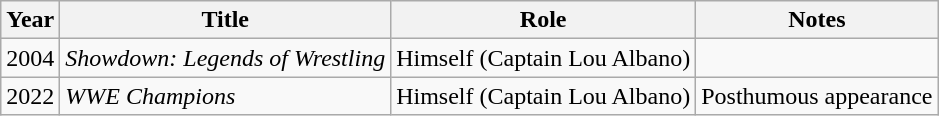<table class="wikitable sortable">
<tr>
<th>Year</th>
<th>Title</th>
<th>Role</th>
<th class="unsortable">Notes</th>
</tr>
<tr>
<td>2004</td>
<td><em>Showdown: Legends of Wrestling</em></td>
<td>Himself (Captain Lou Albano)</td>
</tr>
<tr>
<td>2022</td>
<td><em>WWE Champions</em></td>
<td>Himself (Captain Lou Albano)</td>
<td>Posthumous appearance</td>
</tr>
</table>
